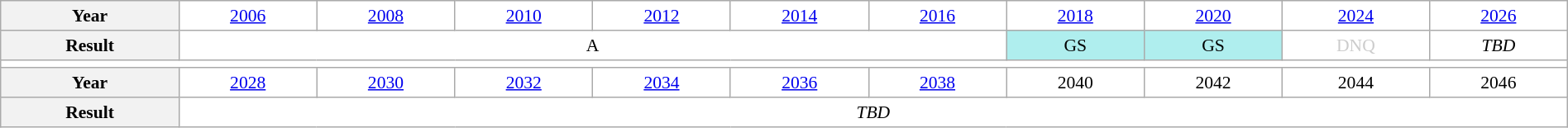<table class="wikitable" style="text-align:center; font-size:90%; background:white;" width="100%">
<tr>
<th>Year</th>
<td><a href='#'>2006</a></td>
<td><a href='#'>2008</a></td>
<td><a href='#'>2010</a></td>
<td><a href='#'>2012</a></td>
<td><a href='#'>2014</a></td>
<td><a href='#'>2016</a></td>
<td><a href='#'>2018</a></td>
<td><a href='#'>2020</a></td>
<td><a href='#'>2024</a></td>
<td><a href='#'>2026</a></td>
</tr>
<tr>
<th>Result</th>
<td colspan="6">A</td>
<td bgcolor="afeeee">GS</td>
<td bgcolor="afeeee">GS</td>
<td style="color:#ccc">DNQ</td>
<td><em>TBD</em></td>
</tr>
<tr>
<td colspan="11"></td>
</tr>
<tr>
<th>Year</th>
<td><a href='#'>2028</a></td>
<td><a href='#'>2030</a></td>
<td><a href='#'>2032</a></td>
<td><a href='#'>2034</a></td>
<td><a href='#'>2036</a></td>
<td><a href='#'>2038</a></td>
<td>2040</td>
<td>2042</td>
<td>2044</td>
<td>2046</td>
</tr>
<tr>
<th>Result</th>
<td colspan="10"><em>TBD</em></td>
</tr>
</table>
